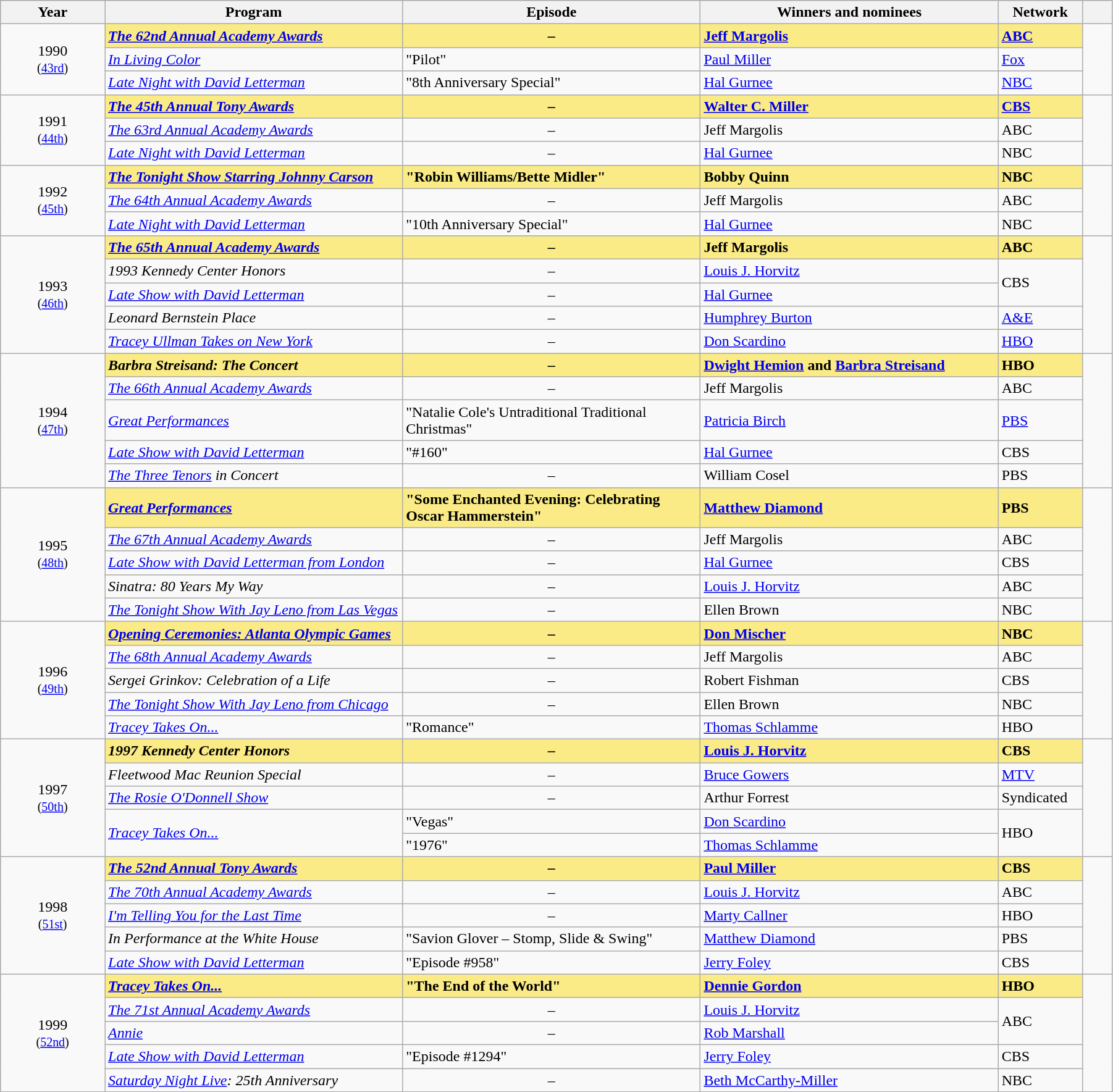<table class="wikitable" width="95%" cellpadding="5">
<tr>
<th width="7%">Year</th>
<th width="20%">Program</th>
<th width="20%">Episode</th>
<th width="20%">Winners and nominees</th>
<th width="3%">Network</th>
<th width="2%"></th>
</tr>
<tr>
<td rowspan=3 style="text-align:center;">1990<br><small>(<a href='#'>43rd</a>)</small></td>
<td style="background:#FAEB86;"><strong><em><a href='#'>The 62nd Annual Academy Awards</a></em></strong></td>
<td style="background:#FAEB86;text-align:center;"><strong>–</strong></td>
<td style="background:#FAEB86;"><strong><a href='#'>Jeff Margolis</a></strong></td>
<td style="background:#FAEB86;"><strong><a href='#'>ABC</a></strong></td>
<td rowspan="3" style="text-align:center;"></td>
</tr>
<tr>
<td><em><a href='#'>In Living Color</a></em></td>
<td>"Pilot"</td>
<td><a href='#'>Paul Miller</a></td>
<td><a href='#'>Fox</a></td>
</tr>
<tr>
<td><em><a href='#'>Late Night with David Letterman</a></em></td>
<td>"8th Anniversary Special"</td>
<td><a href='#'>Hal Gurnee</a></td>
<td><a href='#'>NBC</a></td>
</tr>
<tr>
<td rowspan=3 style="text-align:center;">1991<br><small>(<a href='#'>44th</a>)</small></td>
<td style="background:#FAEB86;"><strong><em><a href='#'>The 45th Annual Tony Awards</a></em></strong></td>
<td style="background:#FAEB86;text-align:center;"><strong>–</strong></td>
<td style="background:#FAEB86;"><strong><a href='#'>Walter C. Miller</a></strong></td>
<td style="background:#FAEB86;"><strong><a href='#'>CBS</a></strong></td>
<td rowspan="3" style="text-align:center;"></td>
</tr>
<tr>
<td><em><a href='#'>The 63rd Annual Academy Awards</a></em></td>
<td style="text-align:center;">–</td>
<td>Jeff Margolis</td>
<td>ABC</td>
</tr>
<tr>
<td><em><a href='#'>Late Night with David Letterman</a></em></td>
<td style="text-align:center;">–</td>
<td><a href='#'>Hal Gurnee</a></td>
<td>NBC</td>
</tr>
<tr>
<td rowspan=3 style="text-align:center;">1992<br><small>(<a href='#'>45th</a>)</small></td>
<td style="background:#FAEB86;"><strong><em><a href='#'>The Tonight Show Starring Johnny Carson</a></em></strong></td>
<td style="background:#FAEB86;"><strong>"Robin Williams/Bette Midler"</strong></td>
<td style="background:#FAEB86;"><strong>Bobby Quinn</strong></td>
<td style="background:#FAEB86;"><strong>NBC</strong></td>
<td rowspan="3" style="text-align:center;"></td>
</tr>
<tr>
<td><em><a href='#'>The 64th Annual Academy Awards</a></em></td>
<td style="text-align:center;">–</td>
<td>Jeff Margolis</td>
<td>ABC</td>
</tr>
<tr>
<td><em><a href='#'>Late Night with David Letterman</a></em></td>
<td>"10th Anniversary Special"</td>
<td><a href='#'>Hal Gurnee</a></td>
<td>NBC</td>
</tr>
<tr>
<td rowspan=5 style="text-align:center;">1993<br><small>(<a href='#'>46th</a>)</small></td>
<td style="background:#FAEB86;"><strong><em><a href='#'>The 65th Annual Academy Awards</a></em></strong></td>
<td style="background:#FAEB86;text-align:center;"><strong>–</strong></td>
<td style="background:#FAEB86;"><strong>Jeff Margolis</strong></td>
<td style="background:#FAEB86;"><strong>ABC</strong></td>
<td rowspan="5" style="text-align:center;"></td>
</tr>
<tr>
<td><em>1993 Kennedy Center Honors</em></td>
<td style="text-align:center;">–</td>
<td><a href='#'>Louis J. Horvitz</a></td>
<td rowspan=2>CBS</td>
</tr>
<tr>
<td><em><a href='#'>Late Show with David Letterman</a></em></td>
<td style="text-align:center;">–</td>
<td><a href='#'>Hal Gurnee</a></td>
</tr>
<tr>
<td><em>Leonard Bernstein Place</em></td>
<td style="text-align:center;">–</td>
<td><a href='#'>Humphrey Burton</a></td>
<td><a href='#'>A&E</a></td>
</tr>
<tr>
<td><em><a href='#'>Tracey Ullman Takes on New York</a></em></td>
<td style="text-align:center;">–</td>
<td><a href='#'>Don Scardino</a></td>
<td><a href='#'>HBO</a></td>
</tr>
<tr>
<td rowspan=5 style="text-align:center;">1994<br><small>(<a href='#'>47th</a>)</small></td>
<td style="background:#FAEB86;"><strong><em>Barbra Streisand: The Concert</em></strong></td>
<td style="background:#FAEB86;text-align:center;"><strong>–</strong></td>
<td style="background:#FAEB86;"><strong><a href='#'>Dwight Hemion</a> and <a href='#'>Barbra Streisand</a></strong></td>
<td style="background:#FAEB86;"><strong>HBO</strong></td>
<td rowspan="5" style="text-align:center;"></td>
</tr>
<tr>
<td><em><a href='#'>The 66th Annual Academy Awards</a></em></td>
<td style="text-align:center;">–</td>
<td>Jeff Margolis</td>
<td>ABC</td>
</tr>
<tr>
<td><em><a href='#'>Great Performances</a></em></td>
<td>"Natalie Cole's Untraditional Traditional Christmas"</td>
<td><a href='#'>Patricia Birch</a></td>
<td><a href='#'>PBS</a></td>
</tr>
<tr>
<td><em><a href='#'>Late Show with David Letterman</a></em></td>
<td>"#160"</td>
<td><a href='#'>Hal Gurnee</a></td>
<td>CBS</td>
</tr>
<tr>
<td><em><a href='#'>The Three Tenors</a> in Concert</em></td>
<td style="text-align:center;">–</td>
<td>William Cosel</td>
<td>PBS</td>
</tr>
<tr>
<td rowspan=5 style="text-align:center;">1995<br><small>(<a href='#'>48th</a>)</small></td>
<td style="background:#FAEB86;"><strong><em><a href='#'>Great Performances</a></em></strong></td>
<td style="background:#FAEB86;"><strong>"Some Enchanted Evening: Celebrating Oscar Hammerstein"</strong></td>
<td style="background:#FAEB86;"><strong><a href='#'>Matthew Diamond</a></strong></td>
<td style="background:#FAEB86;"><strong>PBS</strong></td>
<td rowspan="5" style="text-align:center;"></td>
</tr>
<tr>
<td><em><a href='#'>The 67th Annual Academy Awards</a></em></td>
<td style="text-align:center;">–</td>
<td>Jeff Margolis</td>
<td>ABC</td>
</tr>
<tr>
<td><em><a href='#'>Late Show with David Letterman from London</a></em></td>
<td style="text-align:center;">–</td>
<td><a href='#'>Hal Gurnee</a></td>
<td>CBS</td>
</tr>
<tr>
<td><em>Sinatra: 80 Years My Way</em></td>
<td style="text-align:center;">–</td>
<td><a href='#'>Louis J. Horvitz</a></td>
<td>ABC</td>
</tr>
<tr>
<td><em><a href='#'>The Tonight Show With Jay Leno from Las Vegas</a></em></td>
<td style="text-align:center;">–</td>
<td>Ellen Brown</td>
<td>NBC</td>
</tr>
<tr>
<td rowspan=5 style="text-align:center;">1996<br><small>(<a href='#'>49th</a>)</small></td>
<td style="background:#FAEB86;"><strong><em><a href='#'>Opening Ceremonies: Atlanta Olympic Games</a></em></strong></td>
<td style="background:#FAEB86;text-align:center;"><strong>–</strong></td>
<td style="background:#FAEB86;"><strong><a href='#'>Don Mischer</a></strong></td>
<td style="background:#FAEB86;"><strong>NBC</strong></td>
<td rowspan="5" style="text-align:center;"></td>
</tr>
<tr>
<td><em><a href='#'>The 68th Annual Academy Awards</a></em></td>
<td style="text-align:center;">–</td>
<td>Jeff Margolis</td>
<td>ABC</td>
</tr>
<tr>
<td><em>Sergei Grinkov: Celebration of a Life</em></td>
<td style="text-align:center;">–</td>
<td>Robert Fishman</td>
<td>CBS</td>
</tr>
<tr>
<td><em><a href='#'>The Tonight Show With Jay Leno from Chicago</a></em></td>
<td style="text-align:center;">–</td>
<td>Ellen Brown</td>
<td>NBC</td>
</tr>
<tr>
<td><em><a href='#'>Tracey Takes On...</a></em></td>
<td>"Romance"</td>
<td><a href='#'>Thomas Schlamme</a></td>
<td>HBO</td>
</tr>
<tr>
<td rowspan=5 style="text-align:center;">1997<br><small>(<a href='#'>50th</a>)</small></td>
<td style="background:#FAEB86;"><strong><em>1997 Kennedy Center Honors</em></strong></td>
<td style="background:#FAEB86;text-align:center;"><strong>–</strong></td>
<td style="background:#FAEB86;"><strong><a href='#'>Louis J. Horvitz</a></strong></td>
<td style="background:#FAEB86;"><strong>CBS</strong></td>
<td rowspan="5" style="text-align:center;"></td>
</tr>
<tr>
<td><em>Fleetwood Mac Reunion Special</em></td>
<td style="text-align:center;">–</td>
<td><a href='#'>Bruce Gowers</a></td>
<td><a href='#'>MTV</a></td>
</tr>
<tr>
<td><em><a href='#'>The Rosie O'Donnell Show</a></em></td>
<td style="text-align:center;">–</td>
<td>Arthur Forrest</td>
<td>Syndicated</td>
</tr>
<tr>
<td rowspan=2><em><a href='#'>Tracey Takes On...</a></em></td>
<td>"Vegas"</td>
<td><a href='#'>Don Scardino</a></td>
<td rowspan=2>HBO</td>
</tr>
<tr>
<td>"1976"</td>
<td><a href='#'>Thomas Schlamme</a></td>
</tr>
<tr>
<td rowspan=5 style="text-align:center;">1998<br><small>(<a href='#'>51st</a>)</small></td>
<td style="background:#FAEB86;"><strong><em><a href='#'>The 52nd Annual Tony Awards</a></em></strong></td>
<td style="background:#FAEB86;text-align:center;"><strong>–</strong></td>
<td style="background:#FAEB86;"><strong><a href='#'>Paul Miller</a></strong></td>
<td style="background:#FAEB86;"><strong>CBS</strong></td>
<td rowspan="5" style="text-align:center;"></td>
</tr>
<tr>
<td><em><a href='#'>The 70th Annual Academy Awards</a></em></td>
<td style="text-align:center;">–</td>
<td><a href='#'>Louis J. Horvitz</a></td>
<td>ABC</td>
</tr>
<tr>
<td><em><a href='#'>I'm Telling You for the Last Time</a></em></td>
<td style="text-align:center;">–</td>
<td><a href='#'>Marty Callner</a></td>
<td>HBO</td>
</tr>
<tr>
<td><em>In Performance at the White House</em></td>
<td>"Savion Glover – Stomp, Slide & Swing"</td>
<td><a href='#'>Matthew Diamond</a></td>
<td>PBS</td>
</tr>
<tr>
<td><em><a href='#'>Late Show with David Letterman</a></em></td>
<td>"Episode #958"</td>
<td><a href='#'>Jerry Foley</a></td>
<td>CBS</td>
</tr>
<tr>
<td rowspan=5 style="text-align:center;">1999<br><small>(<a href='#'>52nd</a>)</small></td>
<td style="background:#FAEB86;"><strong><em><a href='#'>Tracey Takes On...</a></em></strong></td>
<td style="background:#FAEB86;"><strong>"The End of the World"</strong></td>
<td style="background:#FAEB86;"><strong><a href='#'>Dennie Gordon</a></strong></td>
<td style="background:#FAEB86;"><strong>HBO</strong></td>
<td rowspan="5" style="text-align:center;"></td>
</tr>
<tr>
<td><em><a href='#'>The 71st Annual Academy Awards</a></em></td>
<td style="text-align:center;">–</td>
<td><a href='#'>Louis J. Horvitz</a></td>
<td rowspan=2>ABC</td>
</tr>
<tr>
<td><em><a href='#'>Annie</a></em></td>
<td style="text-align:center;">–</td>
<td><a href='#'>Rob Marshall</a></td>
</tr>
<tr>
<td><em><a href='#'>Late Show with David Letterman</a></em></td>
<td>"Episode #1294"</td>
<td><a href='#'>Jerry Foley</a></td>
<td>CBS</td>
</tr>
<tr>
<td><em><a href='#'>Saturday Night Live</a>: 25th Anniversary</em></td>
<td style="text-align:center;">–</td>
<td><a href='#'>Beth McCarthy-Miller</a></td>
<td>NBC</td>
</tr>
</table>
